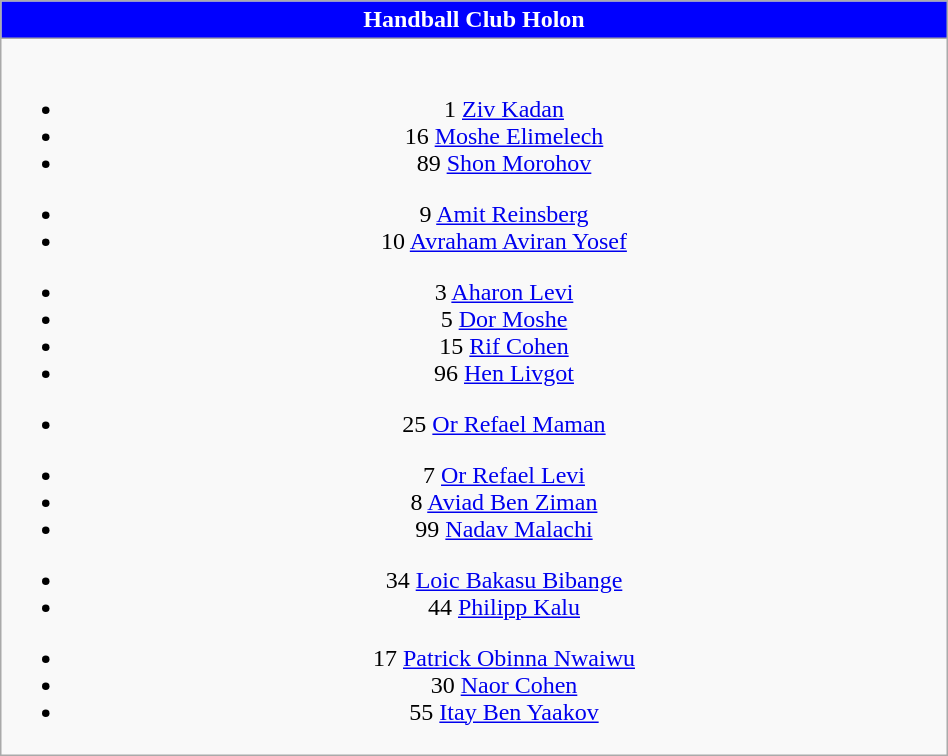<table class="wikitable" style="font-size:100%; text-align:center;" width=50%>
<tr>
<th colspan=5 style="background-color:blue;color:white;text-align:center;">Handball Club Holon</th>
</tr>
<tr>
<td><br>
<ul><li>1  <a href='#'>Ziv Kadan</a></li><li>16  <a href='#'>Moshe Elimelech</a></li><li>89  <a href='#'>Shon Morohov</a></li></ul><ul><li>9  <a href='#'>Amit Reinsberg</a></li><li>10  <a href='#'>Avraham Aviran Yosef</a></li></ul><ul><li>3  <a href='#'>Aharon Levi</a></li><li>5  <a href='#'>Dor Moshe</a></li><li>15  <a href='#'>Rif Cohen</a></li><li>96  <a href='#'>Hen Livgot</a></li></ul><ul><li>25  <a href='#'>Or Refael Maman</a></li></ul><ul><li>7  <a href='#'>Or Refael Levi</a></li><li>8  <a href='#'>Aviad Ben Ziman</a></li><li>99  <a href='#'>Nadav Malachi</a></li></ul><ul><li>34  <a href='#'>Loic Bakasu Bibange</a></li><li>44  <a href='#'>Philipp Kalu</a></li></ul><ul><li>17  <a href='#'>Patrick Obinna Nwaiwu</a></li><li>30  <a href='#'>Naor Cohen</a></li><li>55  <a href='#'>Itay Ben Yaakov</a></li></ul></td>
</tr>
</table>
